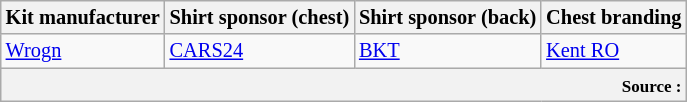<table class="wikitable"  style="font-size:85%;">
<tr>
<th>Kit manufacturer</th>
<th>Shirt sponsor (chest)</th>
<th>Shirt sponsor (back)</th>
<th>Chest branding</th>
</tr>
<tr>
<td><a href='#'>Wrogn</a></td>
<td><a href='#'>CARS24</a></td>
<td><a href='#'>BKT</a></td>
<td><a href='#'>Kent RO</a></td>
</tr>
<tr>
<th colspan="4" style="text-align:right;"><small> Source :</small></th>
</tr>
</table>
